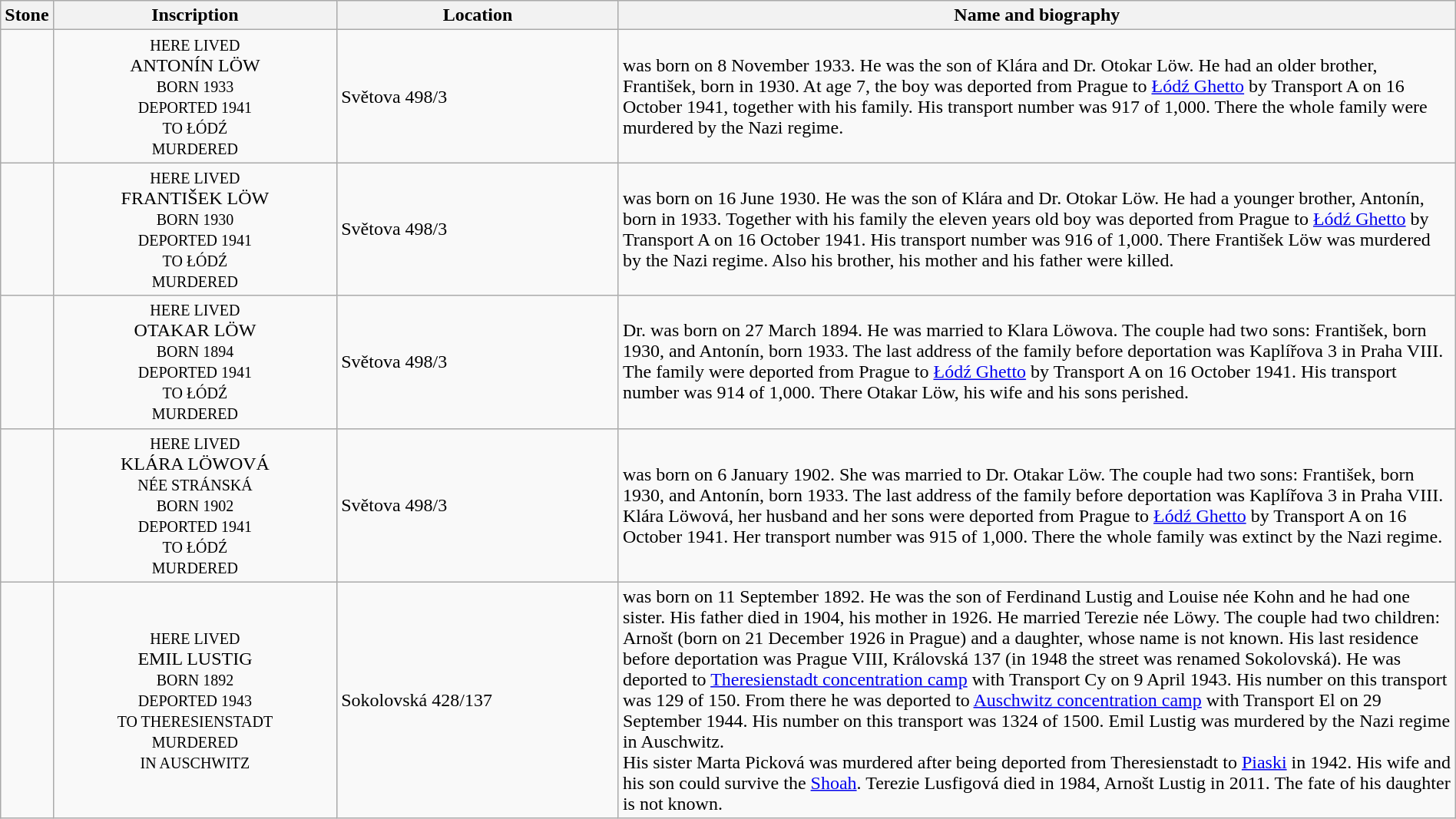<table class="wikitable sortable toptextcells" style="width:100%">
<tr>
<th class="hintergrundfarbe6 unsortable" width="120px">Stone</th>
<th class="hintergrundfarbe6 unsortable" style ="width:20%;">Inscription</th>
<th class="hintergrundfarbe6" data-sort-type="text" style ="width:20%;">Location</th>
<th class="hintergrundfarbe6" style="width:100%;">Name and biography</th>
</tr>
<tr>
<td></td>
<td style="text-align:center"><div><small>HERE LIVED</small><br>ANTONÍN LÖW<br><small>BORN 1933<br>DEPORTED 1941<br>TO ŁÓDŹ<br>MURDERED</small></div></td>
<td>Světova 498/3<br></td>
<td><strong></strong> was born on 8 November 1933. He was the son of Klára and Dr. Otokar Löw. He had an older brother, František, born in 1930. At age 7, the boy was deported from Prague to <a href='#'>Łódź Ghetto</a> by Transport A on 16 October 1941, together with his family. His transport number was 917 of 1,000. There the whole family were murdered by the Nazi regime.</td>
</tr>
<tr>
<td></td>
<td style="text-align:center"><div><small>HERE LIVED</small><br>FRANTIŠEK LÖW<br><small>BORN 1930<br>DEPORTED 1941<br>TO ŁÓDŹ<br>MURDERED</small></div></td>
<td>Světova 498/3<br></td>
<td><strong></strong> was born on 16 June 1930. He was the son of Klára and Dr. Otokar Löw. He had a younger brother, Antonín, born in 1933. Together with his family the eleven years old boy was deported from Prague to <a href='#'>Łódź Ghetto</a> by Transport A on 16 October 1941. His transport number was 916 of 1,000. There František Löw was murdered by the Nazi regime. Also his brother, his mother and his father were killed.</td>
</tr>
<tr>
<td></td>
<td style="text-align:center"><div><small>HERE LIVED</small><br>OTAKAR LÖW<br><small>BORN 1894<br>DEPORTED 1941<br>TO ŁÓDŹ<br>MURDERED</small></div></td>
<td>Světova 498/3<br></td>
<td>Dr. <strong></strong> was born on 27 March 1894. He was married to Klara Löwova. The couple had two sons: František, born 1930, and Antonín, born 1933. The last address of the family before deportation was Kaplířova 3 in Praha VIII. The family were deported from Prague to <a href='#'>Łódź Ghetto</a> by Transport A on 16 October 1941. His transport number was 914 of 1,000. There Otakar Löw, his wife and his sons perished.</td>
</tr>
<tr>
<td></td>
<td style="text-align:center"><div><small>HERE LIVED</small><br>KLÁRA LÖWOVÁ<br><small>NÉE STRÁNSKÁ<br>BORN 1902<br>DEPORTED 1941<br>TO ŁÓDŹ<br>MURDERED</small></div></td>
<td>Světova 498/3<br></td>
<td><strong></strong> was born on 6 January 1902. She was married to Dr. Otakar Löw. The couple had two sons: František, born 1930, and Antonín, born 1933. The last address of the family before deportation was Kaplířova 3 in Praha VIII. Klára Löwová, her husband and her sons were deported from Prague to <a href='#'>Łódź Ghetto</a> by Transport A on 16 October 1941. Her transport number was 915 of 1,000. There the whole family was extinct by the Nazi regime.</td>
</tr>
<tr>
<td></td>
<td style="text-align:center"><div><small>HERE LIVED</small><br>EMIL LUSTIG<br><small>BORN 1892<br>DEPORTED 1943<br>TO THERESIENSTADT<br>MURDERED<br>IN AUSCHWITZ</small></div></td>
<td>Sokolovská 428/137<br></td>
<td><strong></strong> was born on 11 September 1892. He was the son of Ferdinand Lustig and Louise née Kohn and he had one sister. His father died in 1904, his mother in 1926. He married Terezie née Löwy. The couple had two children: Arnošt (born on 21 December 1926 in Prague) and a daughter, whose name is not known. His last residence before deportation was Prague VIII, Královská 137 (in 1948 the street was renamed Sokolovská). He was deported to <a href='#'>Theresienstadt concentration camp</a> with Transport Cy on 9 April 1943. His number on this transport was 129 of 150. From there he was deported to <a href='#'>Auschwitz concentration camp</a> with Transport El on 29 September 1944. His number on this transport was 1324 of 1500. Emil Lustig was murdered by the Nazi regime in Auschwitz.<br>His sister Marta Picková was murdered after being deported from Theresienstadt to <a href='#'>Piaski</a> in 1942. His wife and his son could survive the <a href='#'>Shoah</a>. Terezie Lusfigová died in 1984, Arnošt Lustig in 2011. The fate of his daughter is not known.</td>
</tr>
</table>
